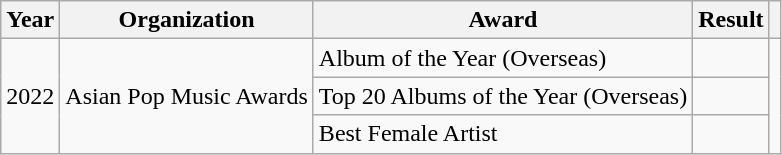<table class="wikitable plainrowheaders">
<tr align=center>
<th scope="col">Year</th>
<th scope="col">Organization</th>
<th scope="col">Award</th>
<th scope="col">Result</th>
<th scope="col"></th>
</tr>
<tr>
<td rowspan="3">2022</td>
<td rowspan="3">Asian Pop Music Awards</td>
<td>Album of the Year (Overseas)</td>
<td></td>
<td rowspan="3" style="text-align:center"></td>
</tr>
<tr>
<td>Top 20 Albums of the Year (Overseas)</td>
<td></td>
</tr>
<tr>
<td>Best Female Artist</td>
<td></td>
</tr>
</table>
